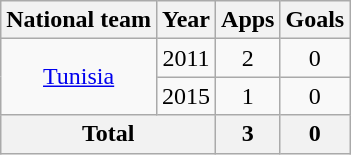<table class="wikitable" style="text-align:center">
<tr>
<th>National team</th>
<th>Year</th>
<th>Apps</th>
<th>Goals</th>
</tr>
<tr>
<td rowspan="2"><a href='#'>Tunisia</a></td>
<td>2011</td>
<td>2</td>
<td>0</td>
</tr>
<tr>
<td>2015</td>
<td>1</td>
<td>0</td>
</tr>
<tr>
<th colspan=2>Total</th>
<th>3</th>
<th>0</th>
</tr>
</table>
